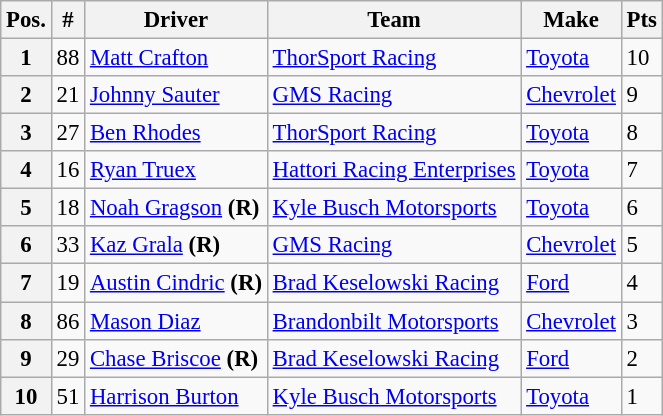<table class="wikitable" style="font-size:95%">
<tr>
<th>Pos.</th>
<th>#</th>
<th>Driver</th>
<th>Team</th>
<th>Make</th>
<th>Pts</th>
</tr>
<tr>
<th>1</th>
<td>88</td>
<td><a href='#'>Matt Crafton</a></td>
<td><a href='#'>ThorSport Racing</a></td>
<td><a href='#'>Toyota</a></td>
<td>10</td>
</tr>
<tr>
<th>2</th>
<td>21</td>
<td><a href='#'>Johnny Sauter</a></td>
<td><a href='#'>GMS Racing</a></td>
<td><a href='#'>Chevrolet</a></td>
<td>9</td>
</tr>
<tr>
<th>3</th>
<td>27</td>
<td><a href='#'>Ben Rhodes</a></td>
<td><a href='#'>ThorSport Racing</a></td>
<td><a href='#'>Toyota</a></td>
<td>8</td>
</tr>
<tr>
<th>4</th>
<td>16</td>
<td><a href='#'>Ryan Truex</a></td>
<td><a href='#'>Hattori Racing Enterprises</a></td>
<td><a href='#'>Toyota</a></td>
<td>7</td>
</tr>
<tr>
<th>5</th>
<td>18</td>
<td><a href='#'>Noah Gragson</a> <strong>(R)</strong></td>
<td><a href='#'>Kyle Busch Motorsports</a></td>
<td><a href='#'>Toyota</a></td>
<td>6</td>
</tr>
<tr>
<th>6</th>
<td>33</td>
<td><a href='#'>Kaz Grala</a> <strong>(R)</strong></td>
<td><a href='#'>GMS Racing</a></td>
<td><a href='#'>Chevrolet</a></td>
<td>5</td>
</tr>
<tr>
<th>7</th>
<td>19</td>
<td><a href='#'>Austin Cindric</a> <strong>(R)</strong></td>
<td><a href='#'>Brad Keselowski Racing</a></td>
<td><a href='#'>Ford</a></td>
<td>4</td>
</tr>
<tr>
<th>8</th>
<td>86</td>
<td><a href='#'>Mason Diaz</a></td>
<td><a href='#'>Brandonbilt Motorsports</a></td>
<td><a href='#'>Chevrolet</a></td>
<td>3</td>
</tr>
<tr>
<th>9</th>
<td>29</td>
<td><a href='#'>Chase Briscoe</a> <strong>(R)</strong></td>
<td><a href='#'>Brad Keselowski Racing</a></td>
<td><a href='#'>Ford</a></td>
<td>2</td>
</tr>
<tr>
<th>10</th>
<td>51</td>
<td><a href='#'>Harrison Burton</a></td>
<td><a href='#'>Kyle Busch Motorsports</a></td>
<td><a href='#'>Toyota</a></td>
<td>1</td>
</tr>
</table>
